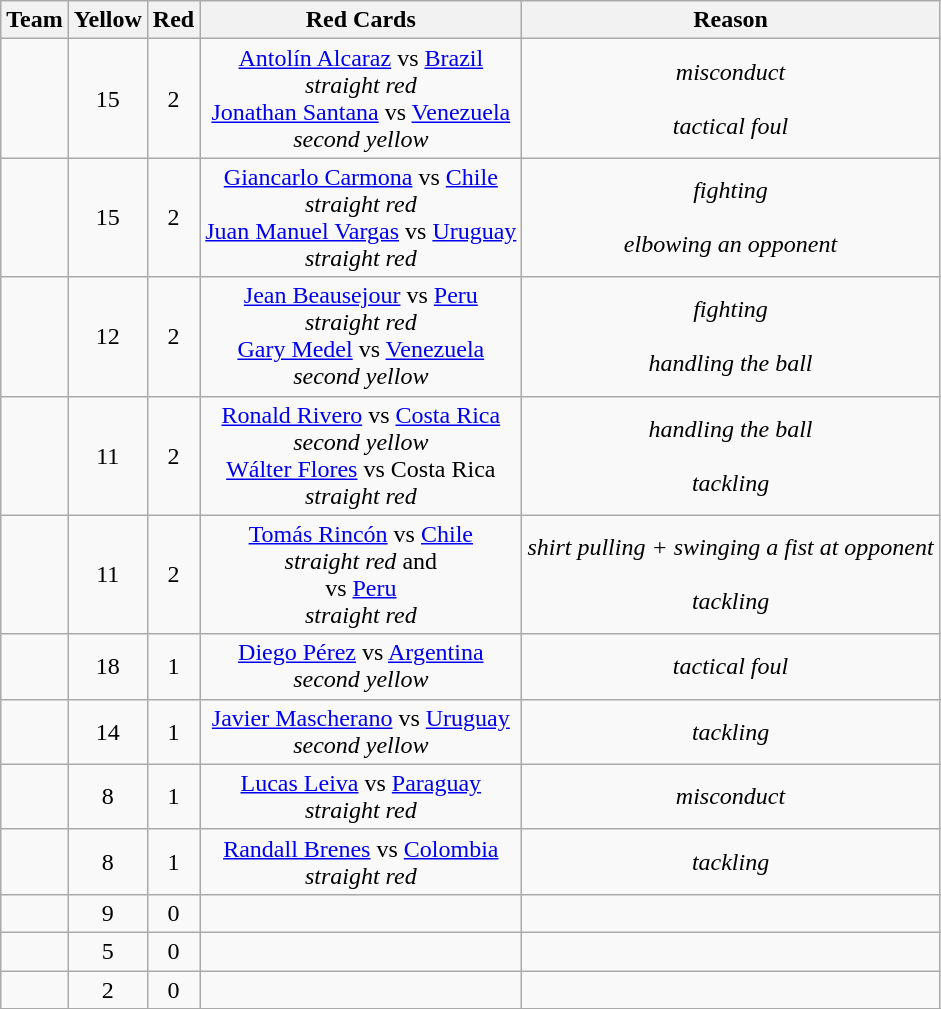<table class="wikitable sortable" style="text-align:center;">
<tr>
<th>Team</th>
<th> Yellow</th>
<th> Red</th>
<th>Red Cards</th>
<th>Reason</th>
</tr>
<tr>
<td align=left></td>
<td>15</td>
<td>2</td>
<td><a href='#'>Antolín Alcaraz</a> vs <a href='#'>Brazil</a><br><em>straight red</em><br><a href='#'>Jonathan Santana</a> vs <a href='#'>Venezuela</a><br> <em>second yellow</em></td>
<td><em>misconduct</em> <br><br> <em>tactical foul</em></td>
</tr>
<tr>
<td align=left></td>
<td>15</td>
<td>2</td>
<td><a href='#'>Giancarlo Carmona</a> vs <a href='#'>Chile</a><br><em>straight red</em><br><a href='#'>Juan Manuel Vargas</a> vs <a href='#'>Uruguay</a><br> <em>straight red</em></td>
<td><em>fighting</em> <br><br> <em>elbowing an opponent</em></td>
</tr>
<tr>
<td align=left></td>
<td>12</td>
<td>2</td>
<td><a href='#'>Jean Beausejour</a> vs <a href='#'>Peru</a><br><em>straight red</em><br><a href='#'>Gary Medel</a> vs <a href='#'>Venezuela</a><br><em>second yellow</em></td>
<td><em>fighting</em> <br><br> <em>handling the ball</em></td>
</tr>
<tr>
<td align=left></td>
<td>11</td>
<td>2</td>
<td><a href='#'>Ronald Rivero</a> vs <a href='#'>Costa Rica</a><br><em>second yellow</em><br><a href='#'>Wálter Flores</a> vs Costa Rica<br><em>straight red</em></td>
<td><em>handling the ball</em> <br><br> <em>tackling</em></td>
</tr>
<tr>
<td align=left></td>
<td>11</td>
<td>2</td>
<td><a href='#'>Tomás Rincón</a> vs <a href='#'>Chile</a><br><em>straight red</em> and<br> vs <a href='#'>Peru</a><br> <em>straight red</em></td>
<td><em>shirt pulling + swinging a fist at opponent</em> <br><br> <em>tackling</em></td>
</tr>
<tr>
<td align=left></td>
<td>18</td>
<td>1</td>
<td><a href='#'>Diego Pérez</a> vs <a href='#'>Argentina</a> <br><em>second yellow</em></td>
<td><em>tactical foul</em></td>
</tr>
<tr>
<td align=left></td>
<td>14</td>
<td>1</td>
<td><a href='#'>Javier Mascherano</a> vs <a href='#'>Uruguay</a><br><em>second yellow</em></td>
<td><em>tackling</em></td>
</tr>
<tr>
<td align=left></td>
<td>8</td>
<td>1</td>
<td><a href='#'>Lucas Leiva</a> vs <a href='#'>Paraguay</a><br><em>straight red</em></td>
<td><em>misconduct</em></td>
</tr>
<tr>
<td align=left></td>
<td>8</td>
<td>1</td>
<td><a href='#'>Randall Brenes</a> vs <a href='#'>Colombia</a><br><em>straight red</em></td>
<td><em>tackling</em></td>
</tr>
<tr>
<td align=left></td>
<td>9</td>
<td>0</td>
<td></td>
<td></td>
</tr>
<tr>
<td align=left></td>
<td>5</td>
<td>0</td>
<td></td>
<td></td>
</tr>
<tr>
<td align=left></td>
<td>2</td>
<td>0</td>
<td></td>
<td></td>
</tr>
<tr>
</tr>
</table>
